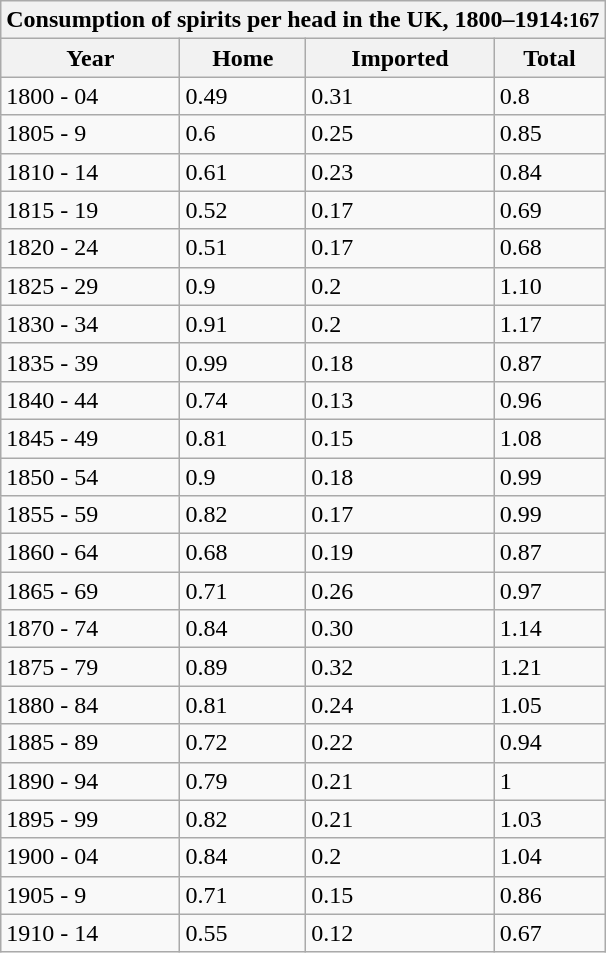<table class="wikitable mw-collapsible mw-collapsed">
<tr>
<th colspan="4">Consumption of spirits per head in the UK, 1800–1914<small>:167</small></th>
</tr>
<tr>
<th>Year</th>
<th>Home</th>
<th>Imported</th>
<th>Total</th>
</tr>
<tr>
<td>1800 - 04</td>
<td>0.49</td>
<td>0.31</td>
<td>0.8</td>
</tr>
<tr>
<td>1805 - 9</td>
<td>0.6</td>
<td>0.25</td>
<td>0.85</td>
</tr>
<tr>
<td>1810 - 14</td>
<td>0.61</td>
<td>0.23</td>
<td>0.84</td>
</tr>
<tr>
<td>1815 - 19</td>
<td>0.52</td>
<td>0.17</td>
<td>0.69</td>
</tr>
<tr>
<td>1820 - 24</td>
<td>0.51</td>
<td>0.17</td>
<td>0.68</td>
</tr>
<tr>
<td>1825 - 29</td>
<td>0.9</td>
<td>0.2</td>
<td>1.10</td>
</tr>
<tr>
<td>1830 - 34</td>
<td>0.91</td>
<td>0.2</td>
<td>1.17</td>
</tr>
<tr>
<td>1835 - 39</td>
<td>0.99</td>
<td>0.18</td>
<td>0.87</td>
</tr>
<tr>
<td>1840 - 44</td>
<td>0.74</td>
<td>0.13</td>
<td>0.96</td>
</tr>
<tr>
<td>1845 - 49</td>
<td>0.81</td>
<td>0.15</td>
<td>1.08</td>
</tr>
<tr>
<td>1850 - 54</td>
<td>0.9</td>
<td>0.18</td>
<td>0.99</td>
</tr>
<tr>
<td>1855 - 59</td>
<td>0.82</td>
<td>0.17</td>
<td>0.99</td>
</tr>
<tr>
<td>1860 - 64</td>
<td>0.68</td>
<td>0.19</td>
<td>0.87</td>
</tr>
<tr>
<td>1865 - 69</td>
<td>0.71</td>
<td>0.26</td>
<td>0.97</td>
</tr>
<tr>
<td>1870 - 74</td>
<td>0.84</td>
<td>0.30</td>
<td>1.14</td>
</tr>
<tr>
<td>1875 - 79</td>
<td>0.89</td>
<td>0.32</td>
<td>1.21</td>
</tr>
<tr>
<td>1880 - 84</td>
<td>0.81</td>
<td>0.24</td>
<td>1.05</td>
</tr>
<tr>
<td>1885 - 89</td>
<td>0.72</td>
<td>0.22</td>
<td>0.94</td>
</tr>
<tr>
<td>1890 - 94</td>
<td>0.79</td>
<td>0.21</td>
<td>1</td>
</tr>
<tr>
<td>1895 - 99</td>
<td>0.82</td>
<td>0.21</td>
<td>1.03</td>
</tr>
<tr>
<td>1900 - 04</td>
<td>0.84</td>
<td>0.2</td>
<td>1.04</td>
</tr>
<tr>
<td>1905 - 9</td>
<td>0.71</td>
<td>0.15</td>
<td>0.86</td>
</tr>
<tr>
<td>1910 - 14</td>
<td>0.55</td>
<td>0.12</td>
<td>0.67</td>
</tr>
</table>
